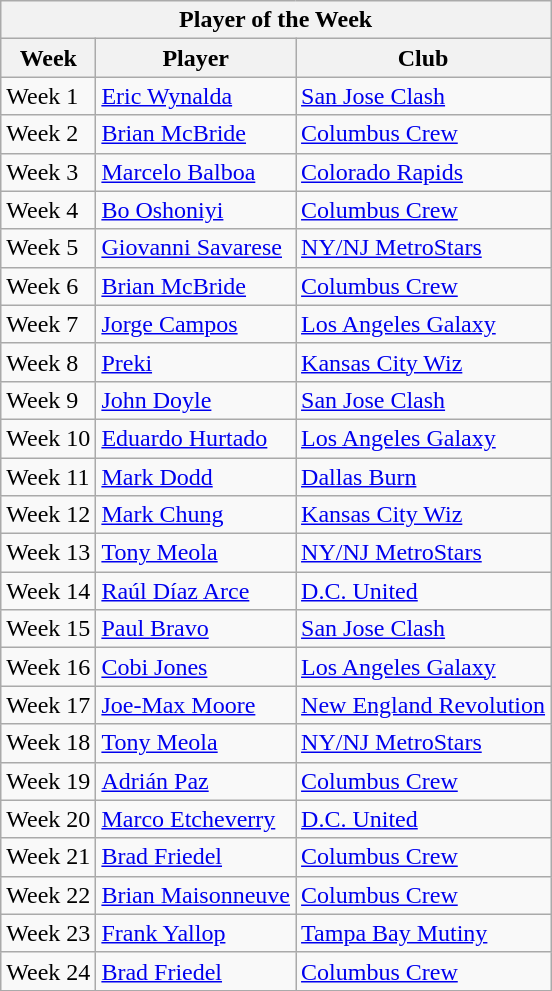<table class="wikitable collapsible collapsed">
<tr>
<th colspan="3">Player of the Week</th>
</tr>
<tr>
<th>Week</th>
<th>Player</th>
<th>Club</th>
</tr>
<tr>
<td>Week 1</td>
<td> <a href='#'>Eric Wynalda</a></td>
<td><a href='#'>San Jose Clash</a></td>
</tr>
<tr>
<td>Week 2</td>
<td> <a href='#'>Brian McBride</a></td>
<td><a href='#'>Columbus Crew</a></td>
</tr>
<tr>
<td>Week 3</td>
<td> <a href='#'>Marcelo Balboa</a></td>
<td><a href='#'>Colorado Rapids</a></td>
</tr>
<tr>
<td>Week 4</td>
<td> <a href='#'>Bo Oshoniyi</a></td>
<td><a href='#'>Columbus Crew</a></td>
</tr>
<tr>
<td>Week 5</td>
<td> <a href='#'>Giovanni Savarese</a></td>
<td><a href='#'>NY/NJ MetroStars</a></td>
</tr>
<tr>
<td>Week 6</td>
<td> <a href='#'>Brian McBride</a></td>
<td><a href='#'>Columbus Crew</a></td>
</tr>
<tr>
<td>Week 7</td>
<td> <a href='#'>Jorge Campos</a></td>
<td><a href='#'>Los Angeles Galaxy</a></td>
</tr>
<tr>
<td>Week 8</td>
<td> <a href='#'>Preki</a></td>
<td><a href='#'>Kansas City Wiz</a></td>
</tr>
<tr>
<td>Week 9</td>
<td> <a href='#'>John Doyle</a></td>
<td><a href='#'>San Jose Clash</a></td>
</tr>
<tr>
<td>Week 10</td>
<td> <a href='#'>Eduardo Hurtado</a></td>
<td><a href='#'>Los Angeles Galaxy</a></td>
</tr>
<tr>
<td>Week 11</td>
<td> <a href='#'>Mark Dodd</a></td>
<td><a href='#'>Dallas Burn</a></td>
</tr>
<tr>
<td>Week 12</td>
<td> <a href='#'>Mark Chung</a></td>
<td><a href='#'>Kansas City Wiz</a></td>
</tr>
<tr>
<td>Week 13</td>
<td> <a href='#'>Tony Meola</a></td>
<td><a href='#'>NY/NJ MetroStars</a></td>
</tr>
<tr>
<td>Week 14</td>
<td> <a href='#'>Raúl Díaz Arce</a></td>
<td><a href='#'>D.C. United</a></td>
</tr>
<tr>
<td>Week 15</td>
<td> <a href='#'>Paul Bravo</a></td>
<td><a href='#'>San Jose Clash</a></td>
</tr>
<tr>
<td>Week 16</td>
<td> <a href='#'>Cobi Jones</a></td>
<td><a href='#'>Los Angeles Galaxy</a></td>
</tr>
<tr>
<td>Week 17</td>
<td> <a href='#'>Joe-Max Moore</a></td>
<td><a href='#'>New England Revolution</a></td>
</tr>
<tr>
<td>Week 18</td>
<td> <a href='#'>Tony Meola</a></td>
<td><a href='#'>NY/NJ MetroStars</a></td>
</tr>
<tr>
<td>Week 19</td>
<td> <a href='#'>Adrián Paz</a></td>
<td><a href='#'>Columbus Crew</a></td>
</tr>
<tr>
<td>Week 20</td>
<td> <a href='#'>Marco Etcheverry</a></td>
<td><a href='#'>D.C. United</a></td>
</tr>
<tr>
<td>Week 21</td>
<td> <a href='#'>Brad Friedel</a></td>
<td><a href='#'>Columbus Crew</a></td>
</tr>
<tr>
<td>Week 22</td>
<td> <a href='#'>Brian Maisonneuve</a></td>
<td><a href='#'>Columbus Crew</a></td>
</tr>
<tr>
<td>Week 23</td>
<td> <a href='#'>Frank Yallop</a></td>
<td><a href='#'>Tampa Bay Mutiny</a></td>
</tr>
<tr>
<td>Week 24</td>
<td> <a href='#'>Brad Friedel</a></td>
<td><a href='#'>Columbus Crew</a></td>
</tr>
</table>
